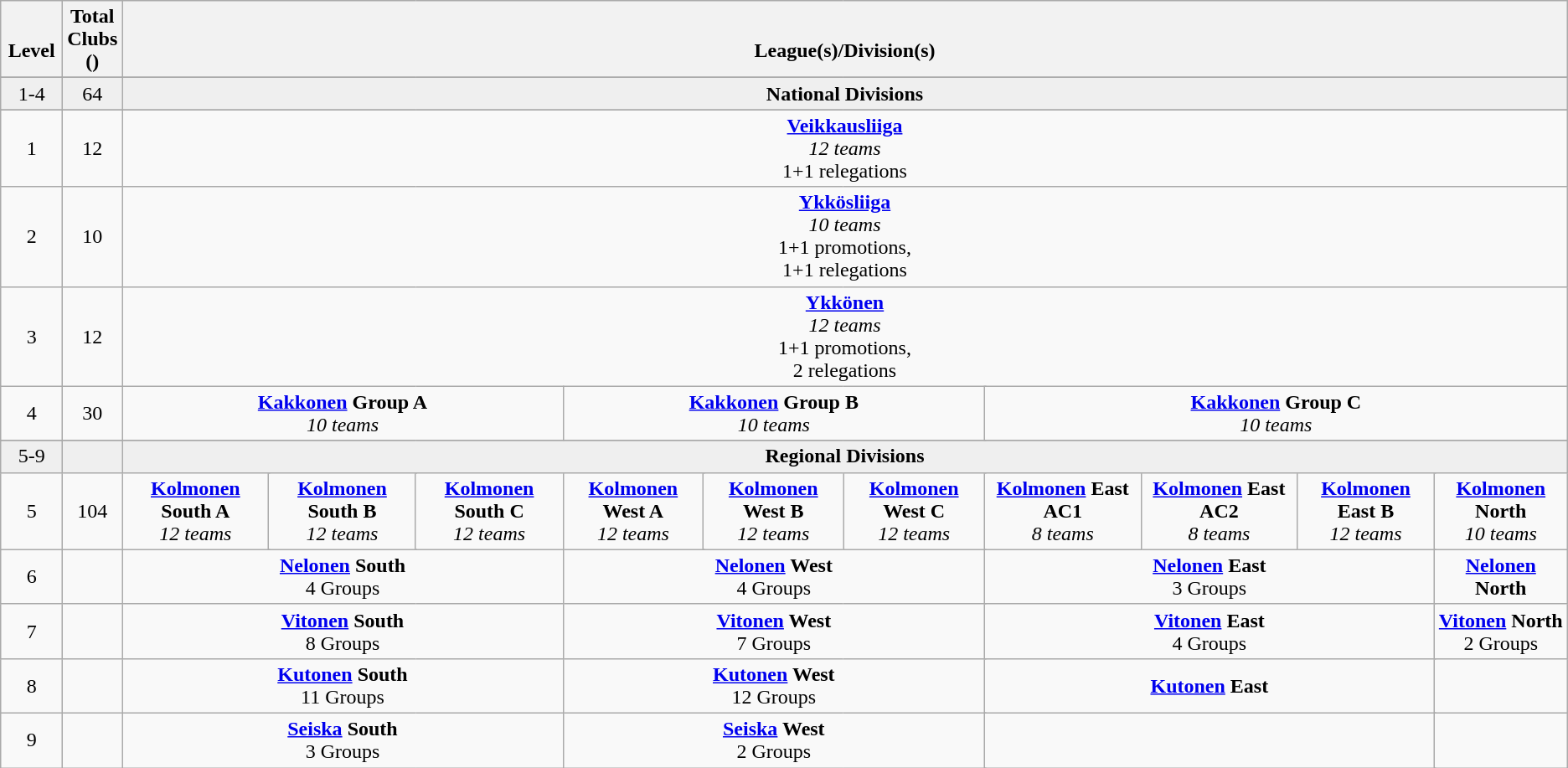<table class="wikitable" style="text-align: center;">
<tr>
<th colspan="1" width="4%"><br>Level</th>
<th>Total Clubs<br>()</th>
<th colspan="27" width="96%"><br>League(s)/Division(s)</th>
</tr>
<tr>
</tr>
<tr style="background:#efefef;">
<td colspan="1">1-4</td>
<td colspan="1">64</td>
<td colspan="27"><strong>National Divisions</strong></td>
</tr>
<tr>
</tr>
<tr>
<td>1</td>
<td>12</td>
<td colspan="27"><strong><a href='#'>Veikkausliiga</a></strong><br><em>12 teams</em><br>1+1 relegations</td>
</tr>
<tr>
<td>2</td>
<td>10</td>
<td colspan="27"><strong><a href='#'>Ykkösliiga</a></strong><br><em>10 teams</em><br>1+1 promotions, <br>1+1 relegations</td>
</tr>
<tr>
<td>3</td>
<td>12</td>
<td colspan="27"><strong><a href='#'>Ykkönen</a></strong><br><em>12 teams</em><br>1+1 promotions, <br>2 relegations</td>
</tr>
<tr>
<td>4</td>
<td>30</td>
<td colspan="9"><strong><a href='#'>Kakkonen</a> Group A</strong><br><em>10 teams</em></td>
<td colspan="9"><strong><a href='#'>Kakkonen</a> Group B</strong><br><em>10 teams</em></td>
<td colspan="9"><strong><a href='#'>Kakkonen</a> Group C</strong><br><em>10 teams</em></td>
</tr>
<tr>
</tr>
<tr style="background:#efefef;">
<td colspan="1">5-9</td>
<td colspan="1"></td>
<td colspan="27"><strong>Regional Divisions</strong></td>
</tr>
<tr>
<td>5</td>
<td>104</td>
<td colspan="3"><strong><a href='#'>Kolmonen</a> South A</strong><br><em>12 teams</em></td>
<td colspan="3"><strong><a href='#'>Kolmonen</a> South B</strong><br><em>12 teams</em></td>
<td colspan="3"><strong><a href='#'>Kolmonen</a> South C</strong><br><em>12 teams</em></td>
<td colspan="3"><strong><a href='#'>Kolmonen</a> West A</strong><br><em>12 teams</em></td>
<td colspan="3"><strong><a href='#'>Kolmonen</a> West B</strong><br><em>12 teams</em></td>
<td colspan="3"><strong><a href='#'>Kolmonen</a> West C</strong><br><em>12 teams</em></td>
<td colspan="2"><strong><a href='#'>Kolmonen</a> East AC1</strong><br><em>8 teams</em></td>
<td colspan="2"><strong><a href='#'>Kolmonen</a> East AC2</strong><br><em>8 teams</em></td>
<td colspan="2"><strong><a href='#'>Kolmonen</a> East B</strong><br><em>12 teams</em></td>
<td colspan="3"><strong><a href='#'>Kolmonen</a> North</strong><br><em>10 teams</em></td>
</tr>
<tr>
<td>6</td>
<td></td>
<td colspan="9"><strong><a href='#'>Nelonen</a> South</strong><br>4 Groups</td>
<td colspan="9"><strong><a href='#'>Nelonen</a> West</strong><br>4 Groups</td>
<td colspan="6"><strong><a href='#'>Nelonen</a> East</strong><br>3 Groups</td>
<td colspan="3"><strong><a href='#'>Nelonen</a> North</strong></td>
</tr>
<tr>
<td>7</td>
<td></td>
<td colspan="9"><strong><a href='#'>Vitonen</a> South</strong><br>8 Groups</td>
<td colspan="9"><strong><a href='#'>Vitonen</a> West</strong><br>7 Groups</td>
<td colspan="6"><strong><a href='#'>Vitonen</a> East</strong><br>4 Groups</td>
<td colspan="3"><strong><a href='#'>Vitonen</a> North</strong><br>2 Groups</td>
</tr>
<tr>
<td>8</td>
<td></td>
<td colspan="9"><strong><a href='#'>Kutonen</a> South</strong><br>11 Groups</td>
<td colspan="9"><strong><a href='#'>Kutonen</a> West</strong><br>12 Groups</td>
<td colspan="6"><strong><a href='#'>Kutonen</a> East</strong></td>
<td colspan="3"></td>
</tr>
<tr>
<td>9</td>
<td></td>
<td colspan="9"><strong><a href='#'>Seiska</a> South</strong><br>3 Groups</td>
<td colspan="9"><strong><a href='#'>Seiska</a> West</strong><br>2 Groups</td>
<td colspan="6"></td>
<td colspan="3"></td>
</tr>
</table>
